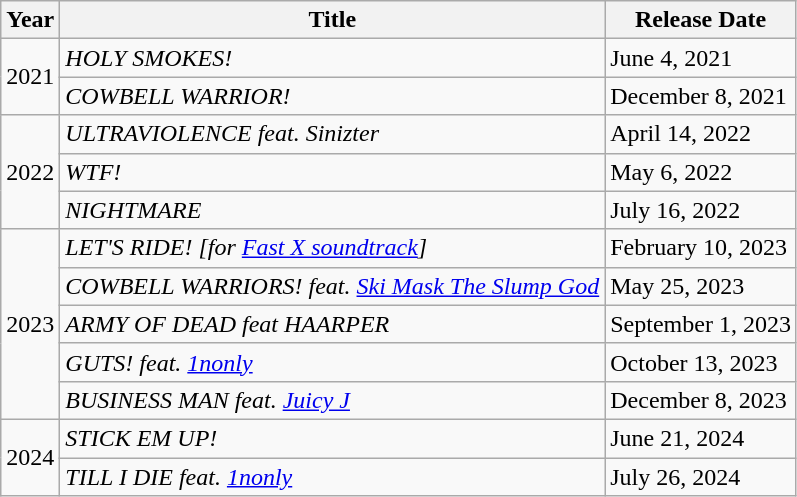<table class="wikitable">
<tr>
<th>Year</th>
<th>Title</th>
<th>Release Date</th>
</tr>
<tr>
<td rowspan="2">2021</td>
<td><em>HOLY SMOKES!</em></td>
<td>June 4, 2021</td>
</tr>
<tr>
<td><em>COWBELL WARRIOR!</em></td>
<td>December 8, 2021</td>
</tr>
<tr>
<td rowspan="3">2022</td>
<td><em>ULTRAVIOLENCE feat. Sinizter</em></td>
<td>April 14, 2022</td>
</tr>
<tr>
<td><em>WTF!</em></td>
<td>May 6, 2022</td>
</tr>
<tr>
<td><em>NIGHTMARE</em></td>
<td>July 16, 2022</td>
</tr>
<tr>
<td rowspan="5">2023</td>
<td><em>LET'S RIDE! [for <a href='#'>Fast X soundtrack</a>]</em></td>
<td>February 10, 2023</td>
</tr>
<tr>
<td><em>COWBELL WARRIORS! feat. <a href='#'>Ski Mask The Slump God</a></em></td>
<td>May 25, 2023</td>
</tr>
<tr>
<td><em>ARMY OF DEAD feat HAARPER</em></td>
<td>September 1, 2023</td>
</tr>
<tr>
<td><em>GUTS! feat. <a href='#'>1nonly</a></em></td>
<td>October 13, 2023</td>
</tr>
<tr>
<td><em>BUSINESS MAN feat. <a href='#'>Juicy J</a></em></td>
<td>December 8, 2023</td>
</tr>
<tr>
<td rowspan="2">2024</td>
<td><em>STICK EM UP!</em></td>
<td>June 21, 2024</td>
</tr>
<tr>
<td><em>TILL I DIE feat. <a href='#'>1nonly</a></em></td>
<td>July 26, 2024</td>
</tr>
</table>
